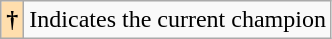<table class="wikitable">
<tr>
<th style="background: #ffdead;">†</th>
<td>Indicates the current champion</td>
</tr>
</table>
